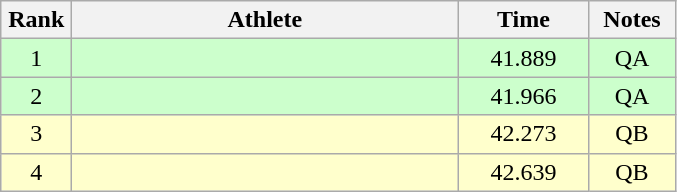<table class=wikitable style="text-align:center">
<tr>
<th width=40>Rank</th>
<th width=250>Athlete</th>
<th width=80>Time</th>
<th width=50>Notes</th>
</tr>
<tr bgcolor="ccffcc">
<td>1</td>
<td align=left></td>
<td>41.889</td>
<td>QA</td>
</tr>
<tr bgcolor="ccffcc">
<td>2</td>
<td align=left></td>
<td>41.966</td>
<td>QA</td>
</tr>
<tr bgcolor="ffffcc">
<td>3</td>
<td align=left></td>
<td>42.273</td>
<td>QB</td>
</tr>
<tr bgcolor="ffffcc">
<td>4</td>
<td align=left></td>
<td>42.639</td>
<td>QB</td>
</tr>
</table>
